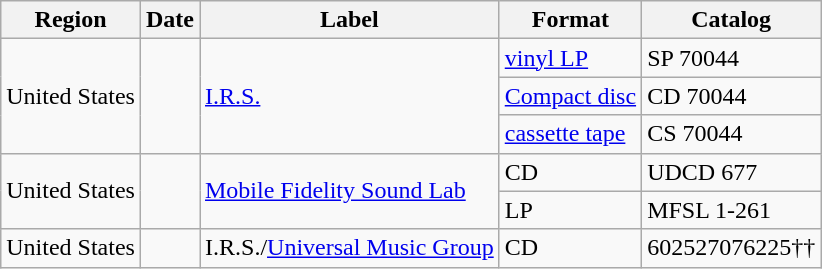<table class="wikitable">
<tr>
<th>Region</th>
<th>Date</th>
<th>Label</th>
<th>Format</th>
<th>Catalog</th>
</tr>
<tr>
<td rowspan="3">United States</td>
<td rowspan="3"></td>
<td rowspan="3"><a href='#'>I.R.S.</a></td>
<td><a href='#'>vinyl LP</a></td>
<td>SP 70044</td>
</tr>
<tr>
<td><a href='#'>Compact disc</a></td>
<td>CD 70044</td>
</tr>
<tr>
<td><a href='#'>cassette tape</a></td>
<td>CS 70044</td>
</tr>
<tr>
<td rowspan="2">United States</td>
<td rowspan="2"></td>
<td rowspan="2"><a href='#'>Mobile Fidelity Sound Lab</a></td>
<td>CD</td>
<td>UDCD 677</td>
</tr>
<tr>
<td>LP</td>
<td>MFSL 1-261</td>
</tr>
<tr>
<td>United States</td>
<td></td>
<td>I.R.S./<a href='#'>Universal Music Group</a></td>
<td>CD</td>
<td>602527076225††</td>
</tr>
</table>
